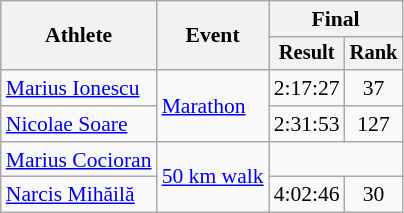<table class="wikitable" style="font-size:90%">
<tr>
<th rowspan="2">Athlete</th>
<th rowspan="2">Event</th>
<th colspan="2">Final</th>
</tr>
<tr style="font-size:95%">
<th>Result</th>
<th>Rank</th>
</tr>
<tr align=center>
<td align=left><a href='#'>Marius Ionescu</a></td>
<td align=left rowspan=2><a href='#'>Marathon</a></td>
<td>2:17:27</td>
<td>37</td>
</tr>
<tr align=center>
<td align=left><a href='#'>Nicolae Soare</a></td>
<td>2:31:53</td>
<td>127</td>
</tr>
<tr align=center>
<td align=left><a href='#'>Marius Cocioran</a></td>
<td align=left rowspan=2><a href='#'>50 km walk</a></td>
<td colspan = 2></td>
</tr>
<tr align=center>
<td align=left><a href='#'>Narcis Mihăilă</a></td>
<td>4:02:46</td>
<td>30</td>
</tr>
</table>
